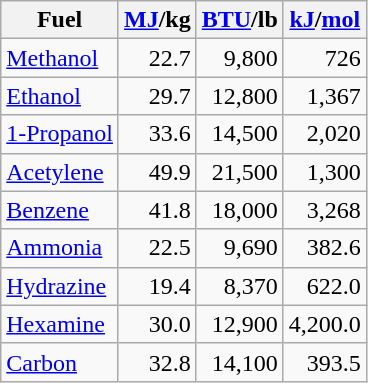<table class="wikitable sortable" style="text-align: right;" align="left">
<tr>
<th>Fuel</th>
<th><a href='#'>MJ</a>/kg</th>
<th><a href='#'>BTU</a>/lb</th>
<th><a href='#'>kJ</a>/<a href='#'>mol</a></th>
</tr>
<tr>
<td align=left><a href='#'>Methanol</a></td>
<td>22.7</td>
<td>9,800</td>
<td>726</td>
</tr>
<tr>
<td align=left><a href='#'>Ethanol</a></td>
<td>29.7</td>
<td>12,800</td>
<td>1,367</td>
</tr>
<tr>
<td align=left><a href='#'>1-Propanol</a></td>
<td>33.6</td>
<td>14,500</td>
<td>2,020</td>
</tr>
<tr>
<td align=left><a href='#'>Acetylene</a></td>
<td>49.9</td>
<td>21,500</td>
<td>1,300</td>
</tr>
<tr>
<td align=left><a href='#'>Benzene</a></td>
<td>41.8</td>
<td>18,000</td>
<td>3,268</td>
</tr>
<tr>
<td align=left><a href='#'>Ammonia</a></td>
<td>22.5</td>
<td>9,690</td>
<td>382.6</td>
</tr>
<tr>
<td align=left><a href='#'>Hydrazine</a></td>
<td>19.4</td>
<td>8,370</td>
<td>622.0</td>
</tr>
<tr>
<td align=left><a href='#'>Hexamine</a></td>
<td>30.0</td>
<td>12,900</td>
<td>4,200.0</td>
</tr>
<tr>
<td align=left><a href='#'>Carbon</a></td>
<td>32.8</td>
<td>14,100</td>
<td>393.5</td>
</tr>
</table>
